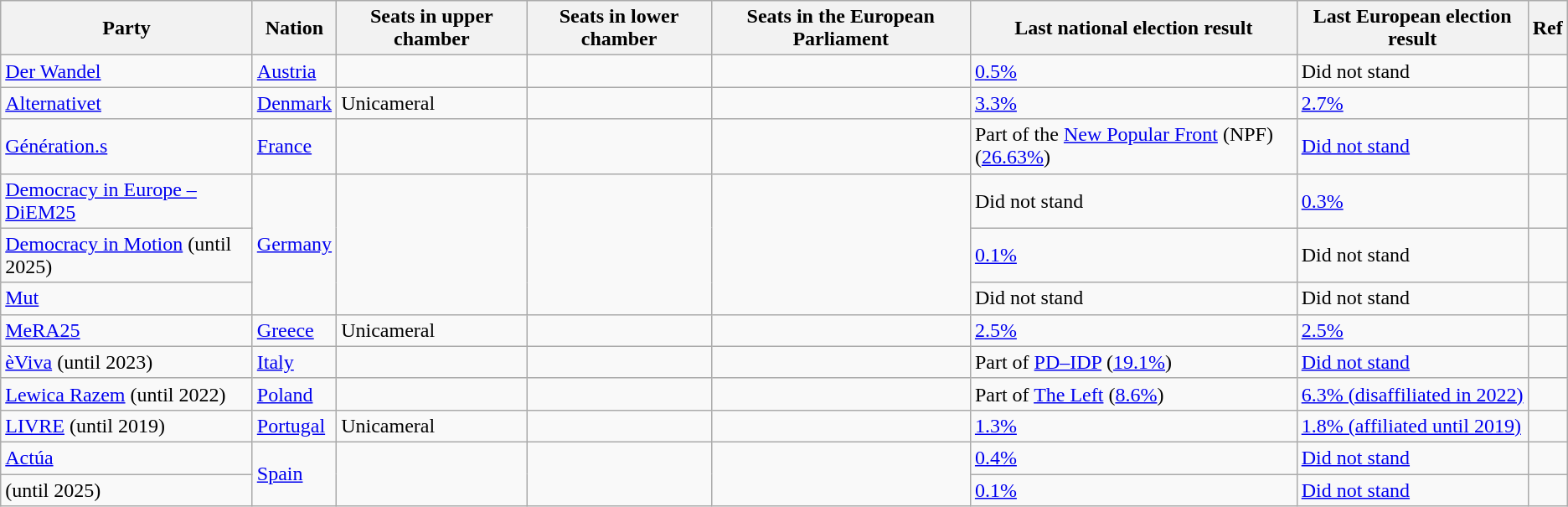<table class="wikitable">
<tr>
<th>Party</th>
<th>Nation</th>
<th>Seats in upper chamber</th>
<th>Seats in lower chamber</th>
<th>Seats in the European Parliament</th>
<th>Last national election result</th>
<th>Last European election result</th>
<th>Ref</th>
</tr>
<tr>
<td><a href='#'>Der Wandel</a></td>
<td><a href='#'>Austria</a></td>
<td></td>
<td></td>
<td></td>
<td><a href='#'>0.5%</a></td>
<td>Did not stand</td>
<td></td>
</tr>
<tr>
<td><a href='#'>Alternativet</a></td>
<td><a href='#'>Denmark</a></td>
<td>Unicameral</td>
<td></td>
<td></td>
<td><a href='#'>3.3%</a></td>
<td><a href='#'>2.7%</a></td>
<td></td>
</tr>
<tr>
<td><a href='#'>Génération.s</a></td>
<td><a href='#'>France</a></td>
<td></td>
<td></td>
<td></td>
<td>Part of the <a href='#'>New Popular Front</a> (NPF) (<a href='#'>26.63%</a>)</td>
<td><a href='#'>Did not stand</a></td>
<td></td>
</tr>
<tr>
<td><a href='#'>Democracy in Europe – DiEM25</a></td>
<td rowspan="3"><a href='#'>Germany</a></td>
<td rowspan="3"></td>
<td rowspan="3"></td>
<td rowspan="3"></td>
<td>Did not stand</td>
<td><a href='#'>0.3%</a></td>
<td></td>
</tr>
<tr>
<td><a href='#'>Democracy in Motion</a> (until 2025)</td>
<td><a href='#'>0.1%</a></td>
<td>Did not stand</td>
</tr>
<tr>
<td><a href='#'>Mut</a></td>
<td>Did not stand</td>
<td>Did not stand</td>
<td></td>
</tr>
<tr>
<td><a href='#'>MeRA25</a></td>
<td><a href='#'>Greece</a></td>
<td>Unicameral</td>
<td></td>
<td></td>
<td><a href='#'>2.5%</a></td>
<td><a href='#'>2.5%</a></td>
<td></td>
</tr>
<tr>
<td><a href='#'>èViva</a> (until 2023)</td>
<td><a href='#'>Italy</a></td>
<td></td>
<td></td>
<td></td>
<td>Part of <a href='#'>PD–IDP</a> (<a href='#'>19.1%</a>)</td>
<td><a href='#'>Did not stand</a></td>
<td></td>
</tr>
<tr>
<td><a href='#'>Lewica Razem</a> (until 2022)</td>
<td><a href='#'>Poland</a></td>
<td></td>
<td></td>
<td></td>
<td>Part of <a href='#'>The Left</a> (<a href='#'>8.6%</a>)</td>
<td><a href='#'>6.3% (disaffiliated in 2022)</a></td>
<td></td>
</tr>
<tr>
<td><a href='#'>LIVRE</a> (until 2019)</td>
<td><a href='#'>Portugal</a></td>
<td>Unicameral</td>
<td></td>
<td></td>
<td><a href='#'>1.3%</a></td>
<td><a href='#'>1.8% (affiliated until 2019)</a></td>
<td></td>
</tr>
<tr>
<td><a href='#'>Actúa</a></td>
<td rowspan="2"><a href='#'>Spain</a></td>
<td rowspan="2"></td>
<td rowspan="2"></td>
<td rowspan="2"></td>
<td><a href='#'>0.4%</a></td>
<td><a href='#'>Did not stand</a></td>
<td></td>
</tr>
<tr>
<td> (until 2025)</td>
<td><a href='#'>0.1%</a></td>
<td><a href='#'>Did not stand</a></td>
<td></td>
</tr>
</table>
